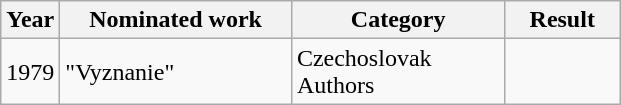<table class="wikitable">
<tr>
<th style="width:32px;">Year</th>
<th style="width:147px;">Nominated work</th>
<th style="width:135px;">Category</th>
<th style="width:69px;">Result</th>
</tr>
<tr>
<td>1979</td>
<td>"Vyznanie"</td>
<td>Czechoslovak Authors</td>
<td></td>
</tr>
</table>
